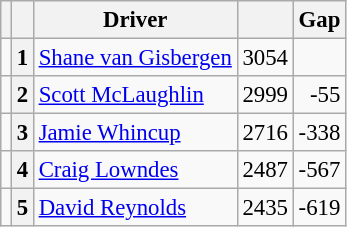<table class="wikitable" style="font-size: 95%;">
<tr>
<th></th>
<th></th>
<th>Driver</th>
<th></th>
<th>Gap</th>
</tr>
<tr>
<td align="left"></td>
<th>1</th>
<td> <a href='#'>Shane van Gisbergen</a></td>
<td align="right">3054</td>
<td align="right"></td>
</tr>
<tr>
<td align="left"></td>
<th>2</th>
<td> <a href='#'>Scott McLaughlin</a></td>
<td align="right">2999</td>
<td align="right">-55</td>
</tr>
<tr>
<td align="left"></td>
<th>3</th>
<td> <a href='#'>Jamie Whincup</a></td>
<td align="right">2716</td>
<td align="right">-338</td>
</tr>
<tr>
<td align="left"></td>
<th>4</th>
<td> <a href='#'>Craig Lowndes</a></td>
<td align="right">2487</td>
<td align="right">-567</td>
</tr>
<tr>
<td align="left"></td>
<th>5</th>
<td> <a href='#'>David Reynolds</a></td>
<td align="right">2435</td>
<td align="right">-619</td>
</tr>
</table>
